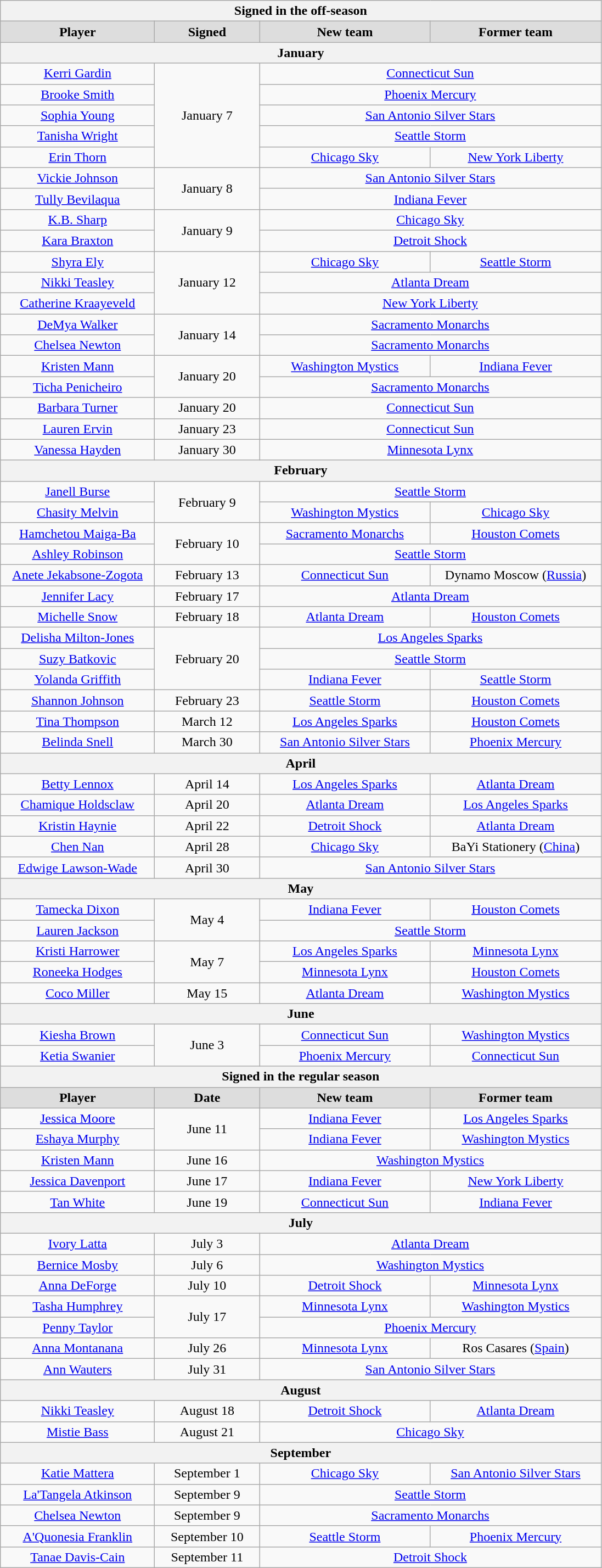<table class="wikitable" style="text-align: center">
<tr>
<th colspan="4">Signed in the off-season</th>
</tr>
<tr align="center" bgcolor="#dddddd">
<td style="width:180px"><strong>Player</strong></td>
<td style="width:120px"><strong>Signed</strong></td>
<td style="width:200px"><strong>New team</strong></td>
<td style="width:200px"><strong>Former team</strong></td>
</tr>
<tr>
<th colspan="4">January</th>
</tr>
<tr>
<td><a href='#'>Kerri Gardin</a></td>
<td rowspan="5">January 7</td>
<td colspan="2"><a href='#'>Connecticut Sun</a></td>
</tr>
<tr>
<td><a href='#'>Brooke Smith</a></td>
<td colspan="2"><a href='#'>Phoenix Mercury</a></td>
</tr>
<tr>
<td><a href='#'>Sophia Young</a></td>
<td colspan="2"><a href='#'>San Antonio Silver Stars</a></td>
</tr>
<tr>
<td><a href='#'>Tanisha Wright</a></td>
<td colspan="2"><a href='#'>Seattle Storm</a></td>
</tr>
<tr>
<td><a href='#'>Erin Thorn</a></td>
<td><a href='#'>Chicago Sky</a></td>
<td><a href='#'>New York Liberty</a></td>
</tr>
<tr>
<td><a href='#'>Vickie Johnson</a></td>
<td rowspan="2">January 8</td>
<td colspan="2"><a href='#'>San Antonio Silver Stars</a></td>
</tr>
<tr>
<td><a href='#'>Tully Bevilaqua</a></td>
<td colspan="2"><a href='#'>Indiana Fever</a></td>
</tr>
<tr>
<td><a href='#'>K.B. Sharp</a></td>
<td rowspan="2">January 9</td>
<td colspan="2"><a href='#'>Chicago Sky</a></td>
</tr>
<tr>
<td><a href='#'>Kara Braxton</a></td>
<td colspan="2"><a href='#'>Detroit Shock</a></td>
</tr>
<tr>
<td><a href='#'>Shyra Ely</a></td>
<td rowspan="3">January 12</td>
<td><a href='#'>Chicago Sky</a></td>
<td><a href='#'>Seattle Storm</a></td>
</tr>
<tr>
<td><a href='#'>Nikki Teasley</a></td>
<td colspan="2"><a href='#'>Atlanta Dream</a></td>
</tr>
<tr>
<td><a href='#'>Catherine Kraayeveld</a></td>
<td colspan="2"><a href='#'>New York Liberty</a></td>
</tr>
<tr>
<td><a href='#'>DeMya Walker</a></td>
<td rowspan="2">January 14</td>
<td colspan="2"><a href='#'>Sacramento Monarchs</a></td>
</tr>
<tr>
<td><a href='#'>Chelsea Newton</a></td>
<td colspan="2"><a href='#'>Sacramento Monarchs</a></td>
</tr>
<tr>
<td><a href='#'>Kristen Mann</a></td>
<td rowspan="2">January 20</td>
<td><a href='#'>Washington Mystics</a></td>
<td><a href='#'>Indiana Fever</a></td>
</tr>
<tr>
<td><a href='#'>Ticha Penicheiro</a></td>
<td colspan="2"><a href='#'>Sacramento Monarchs</a></td>
</tr>
<tr>
<td><a href='#'>Barbara Turner</a></td>
<td>January 20</td>
<td colspan="2"><a href='#'>Connecticut Sun</a></td>
</tr>
<tr>
<td><a href='#'>Lauren Ervin</a></td>
<td>January 23</td>
<td colspan="2"><a href='#'>Connecticut Sun</a></td>
</tr>
<tr>
<td><a href='#'>Vanessa Hayden</a></td>
<td>January 30</td>
<td colspan="2"><a href='#'>Minnesota Lynx</a></td>
</tr>
<tr>
<th colspan="4">February</th>
</tr>
<tr>
<td><a href='#'>Janell Burse</a></td>
<td rowspan="2">February 9</td>
<td colspan="2"><a href='#'>Seattle Storm</a></td>
</tr>
<tr>
<td><a href='#'>Chasity Melvin</a></td>
<td><a href='#'>Washington Mystics</a></td>
<td><a href='#'>Chicago Sky</a></td>
</tr>
<tr>
<td><a href='#'>Hamchetou Maiga-Ba</a></td>
<td rowspan="2">February 10</td>
<td><a href='#'>Sacramento Monarchs</a></td>
<td><a href='#'>Houston Comets</a></td>
</tr>
<tr>
<td><a href='#'>Ashley Robinson</a></td>
<td colspan="2"><a href='#'>Seattle Storm</a></td>
</tr>
<tr>
<td><a href='#'>Anete Jekabsone-Zogota</a></td>
<td>February 13</td>
<td><a href='#'>Connecticut Sun</a></td>
<td>Dynamo Moscow (<a href='#'>Russia</a>)</td>
</tr>
<tr>
<td><a href='#'>Jennifer Lacy</a></td>
<td>February 17</td>
<td colspan="2"><a href='#'>Atlanta Dream</a></td>
</tr>
<tr>
<td><a href='#'>Michelle Snow</a></td>
<td>February 18</td>
<td><a href='#'>Atlanta Dream</a></td>
<td><a href='#'>Houston Comets</a></td>
</tr>
<tr>
<td><a href='#'>Delisha Milton-Jones</a></td>
<td rowspan="3">February 20</td>
<td colspan="2"><a href='#'>Los Angeles Sparks</a></td>
</tr>
<tr>
<td><a href='#'>Suzy Batkovic</a></td>
<td colspan="2"><a href='#'>Seattle Storm</a></td>
</tr>
<tr>
<td><a href='#'>Yolanda Griffith</a></td>
<td><a href='#'>Indiana Fever</a></td>
<td><a href='#'>Seattle Storm</a></td>
</tr>
<tr>
<td><a href='#'>Shannon Johnson</a></td>
<td>February 23</td>
<td><a href='#'>Seattle Storm</a></td>
<td><a href='#'>Houston Comets</a></td>
</tr>
<tr>
<td><a href='#'>Tina Thompson</a></td>
<td>March 12</td>
<td><a href='#'>Los Angeles Sparks</a></td>
<td><a href='#'>Houston Comets</a></td>
</tr>
<tr>
<td><a href='#'>Belinda Snell</a></td>
<td>March 30</td>
<td><a href='#'>San Antonio Silver Stars</a></td>
<td><a href='#'>Phoenix Mercury</a></td>
</tr>
<tr>
<th colspan="4">April</th>
</tr>
<tr>
<td><a href='#'>Betty Lennox</a></td>
<td>April 14</td>
<td><a href='#'>Los Angeles Sparks</a></td>
<td><a href='#'>Atlanta Dream</a></td>
</tr>
<tr>
<td><a href='#'>Chamique Holdsclaw</a></td>
<td>April 20</td>
<td><a href='#'>Atlanta Dream</a></td>
<td><a href='#'>Los Angeles Sparks</a></td>
</tr>
<tr>
<td><a href='#'>Kristin Haynie</a></td>
<td>April 22</td>
<td><a href='#'>Detroit Shock</a></td>
<td><a href='#'>Atlanta Dream</a></td>
</tr>
<tr>
<td><a href='#'>Chen Nan</a></td>
<td>April 28</td>
<td><a href='#'>Chicago Sky</a></td>
<td>BaYi Stationery (<a href='#'>China</a>)</td>
</tr>
<tr>
<td><a href='#'>Edwige Lawson-Wade</a></td>
<td>April 30</td>
<td colspan="2"><a href='#'>San Antonio Silver Stars</a></td>
</tr>
<tr>
<th colspan="4">May</th>
</tr>
<tr>
<td><a href='#'>Tamecka Dixon</a></td>
<td rowspan="2">May 4</td>
<td><a href='#'>Indiana Fever</a></td>
<td><a href='#'>Houston Comets</a></td>
</tr>
<tr>
<td><a href='#'>Lauren Jackson</a></td>
<td colspan="2"><a href='#'>Seattle Storm</a></td>
</tr>
<tr>
<td><a href='#'>Kristi Harrower</a></td>
<td rowspan="2">May 7</td>
<td><a href='#'>Los Angeles Sparks</a></td>
<td><a href='#'>Minnesota Lynx</a></td>
</tr>
<tr>
<td><a href='#'>Roneeka Hodges</a></td>
<td><a href='#'>Minnesota Lynx</a></td>
<td><a href='#'>Houston Comets</a></td>
</tr>
<tr>
<td><a href='#'>Coco Miller</a></td>
<td>May 15</td>
<td><a href='#'>Atlanta Dream</a></td>
<td><a href='#'>Washington Mystics</a></td>
</tr>
<tr>
<th colspan="4">June</th>
</tr>
<tr>
<td><a href='#'>Kiesha Brown</a></td>
<td rowspan="2">June 3</td>
<td><a href='#'>Connecticut Sun</a></td>
<td><a href='#'>Washington Mystics</a></td>
</tr>
<tr>
<td><a href='#'>Ketia Swanier</a></td>
<td><a href='#'>Phoenix Mercury</a></td>
<td><a href='#'>Connecticut Sun</a></td>
</tr>
<tr>
<th colspan="4">Signed in the regular season</th>
</tr>
<tr align="center" bgcolor="#dddddd">
<td style="width:180px"><strong>Player</strong></td>
<td style="width:120px"><strong>Date</strong></td>
<td style="width:200px"><strong>New team</strong></td>
<td style="width:200px"><strong>Former team</strong></td>
</tr>
<tr>
<td><a href='#'>Jessica Moore</a></td>
<td rowspan="2">June 11</td>
<td><a href='#'>Indiana Fever</a></td>
<td><a href='#'>Los Angeles Sparks</a></td>
</tr>
<tr>
<td><a href='#'>Eshaya Murphy</a></td>
<td><a href='#'>Indiana Fever</a></td>
<td><a href='#'>Washington Mystics</a></td>
</tr>
<tr>
<td><a href='#'>Kristen Mann</a></td>
<td>June 16</td>
<td colspan="2"><a href='#'>Washington Mystics</a></td>
</tr>
<tr>
<td><a href='#'>Jessica Davenport</a></td>
<td>June 17</td>
<td><a href='#'>Indiana Fever</a></td>
<td><a href='#'>New York Liberty</a></td>
</tr>
<tr>
<td><a href='#'>Tan White</a></td>
<td>June 19</td>
<td><a href='#'>Connecticut Sun</a></td>
<td><a href='#'>Indiana Fever</a></td>
</tr>
<tr>
<th colspan="4">July</th>
</tr>
<tr>
<td><a href='#'>Ivory Latta</a></td>
<td>July 3</td>
<td colspan="2"><a href='#'>Atlanta Dream</a></td>
</tr>
<tr>
<td><a href='#'>Bernice Mosby</a></td>
<td>July 6</td>
<td colspan="2"><a href='#'>Washington Mystics</a></td>
</tr>
<tr>
<td><a href='#'>Anna DeForge</a></td>
<td>July 10</td>
<td><a href='#'>Detroit Shock</a></td>
<td><a href='#'>Minnesota Lynx</a></td>
</tr>
<tr>
<td><a href='#'>Tasha Humphrey</a></td>
<td rowspan="2">July 17</td>
<td><a href='#'>Minnesota Lynx</a></td>
<td><a href='#'>Washington Mystics</a></td>
</tr>
<tr>
<td><a href='#'>Penny Taylor</a></td>
<td colspan="2"><a href='#'>Phoenix Mercury</a></td>
</tr>
<tr>
<td><a href='#'>Anna Montanana</a></td>
<td>July 26</td>
<td><a href='#'>Minnesota Lynx</a></td>
<td>Ros Casares (<a href='#'>Spain</a>)</td>
</tr>
<tr>
<td><a href='#'>Ann Wauters</a></td>
<td>July 31</td>
<td colspan="2"><a href='#'>San Antonio Silver Stars</a></td>
</tr>
<tr>
<th colspan="4">August</th>
</tr>
<tr>
<td><a href='#'>Nikki Teasley</a></td>
<td>August 18</td>
<td><a href='#'>Detroit Shock</a></td>
<td><a href='#'>Atlanta Dream</a></td>
</tr>
<tr>
<td><a href='#'>Mistie Bass</a></td>
<td>August 21</td>
<td colspan="2"><a href='#'>Chicago Sky</a></td>
</tr>
<tr>
<th colspan="4">September</th>
</tr>
<tr>
<td><a href='#'>Katie Mattera</a></td>
<td>September 1</td>
<td><a href='#'>Chicago Sky</a></td>
<td><a href='#'>San Antonio Silver Stars</a></td>
</tr>
<tr>
<td><a href='#'>La'Tangela Atkinson</a></td>
<td>September 9</td>
<td colspan="2"><a href='#'>Seattle Storm</a></td>
</tr>
<tr>
<td><a href='#'>Chelsea Newton</a></td>
<td>September 9</td>
<td colspan="2"><a href='#'>Sacramento Monarchs</a></td>
</tr>
<tr>
<td><a href='#'>A'Quonesia Franklin</a></td>
<td>September 10</td>
<td><a href='#'>Seattle Storm</a></td>
<td><a href='#'>Phoenix Mercury</a></td>
</tr>
<tr>
<td><a href='#'>Tanae Davis-Cain</a></td>
<td>September 11</td>
<td colspan="2"><a href='#'>Detroit Shock</a></td>
</tr>
</table>
